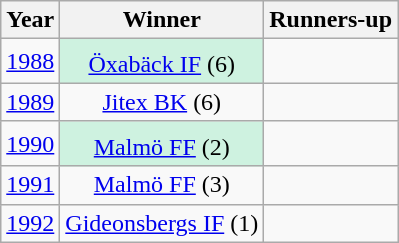<table class="wikitable sortable plainrowheaders" style="text-align: center;">
<tr>
<th>Year</th>
<th>Winner</th>
<th>Runners-up</th>
</tr>
<tr>
<td><a href='#'>1988</a></td>
<td bgcolor="#CEF2E0" align="center"><a href='#'>Öxabäck IF</a> (6)<sup></sup></td>
<td></td>
</tr>
<tr>
<td><a href='#'>1989</a></td>
<td><a href='#'>Jitex BK</a> (6)</td>
<td></td>
</tr>
<tr>
<td><a href='#'>1990</a></td>
<td bgcolor="#CEF2E0" align="center"><a href='#'>Malmö FF</a> (2)<sup></sup></td>
<td></td>
</tr>
<tr>
<td><a href='#'>1991</a></td>
<td><a href='#'>Malmö FF</a> (3)</td>
<td></td>
</tr>
<tr>
<td><a href='#'>1992</a></td>
<td><a href='#'>Gideonsbergs IF</a> (1)</td>
<td></td>
</tr>
</table>
